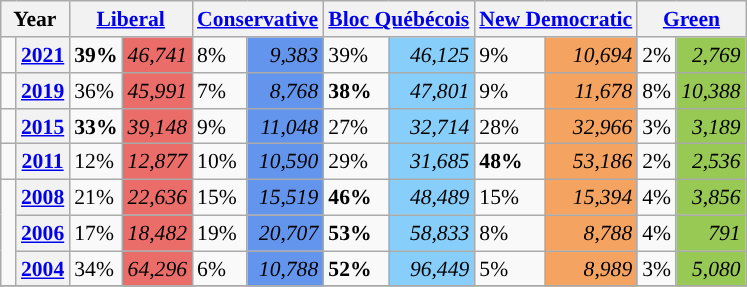<table class="wikitable" style="float:right; width:400; font-size:90%; margin-left:1em;">
<tr>
<th colspan="2" scope="col">Year</th>
<th colspan="2" scope="col"><a href='#'>Liberal</a></th>
<th colspan="2" scope="col"><a href='#'>Conservative</a></th>
<th colspan="2" scope="col"><a href='#'>Bloc Québécois</a></th>
<th colspan="2" scope="col"><a href='#'>New Democratic</a></th>
<th colspan="2" scope="col"><a href='#'>Green</a></th>
</tr>
<tr>
<td style="width: 0.25em; background-color: "></td>
<th><a href='#'>2021</a></th>
<td><strong>39%</strong></td>
<td style="text-align:right; background:#EA6D6A;"><em>46,741</em></td>
<td>8%</td>
<td style="text-align:right; background:#6495ED;"><em>9,383</em></td>
<td>39%</td>
<td style="text-align:right; background:#87CEFA;"><em>46,125</em></td>
<td>9%</td>
<td style="text-align:right; background:#F4A460;"><em>10,694</em></td>
<td>2%</td>
<td style="text-align:right; background:#99C955;"><em>2,769</em></td>
</tr>
<tr>
<td style="width: 0.25em; background-color: "></td>
<th><a href='#'>2019</a></th>
<td>36%</td>
<td style="text-align:right; background:#EA6D6A;"><em>45,991</em></td>
<td>7%</td>
<td style="text-align:right; background:#6495ED;"><em>8,768</em></td>
<td><strong>38%</strong></td>
<td style="text-align:right; background:#87CEFA;"><em>47,801</em></td>
<td>9%</td>
<td style="text-align:right; background:#F4A460;"><em>11,678</em></td>
<td>8%</td>
<td style="text-align:right; background:#99C955;"><em>10,388</em></td>
</tr>
<tr>
<td style="width: 0.25em; background-color: "></td>
<th><a href='#'>2015</a></th>
<td><strong>33%</strong></td>
<td style="text-align:right; background:#EA6D6A;"><em>39,148</em></td>
<td>9%</td>
<td style="text-align:right; background:#6495ED;"><em>11,048</em></td>
<td>27%</td>
<td style="text-align:right; background:#87CEFA;"><em>32,714</em></td>
<td>28%</td>
<td style="text-align:right; background:#F4A460;"><em>32,966</em></td>
<td>3%</td>
<td style="text-align:right; background:#99C955;"><em>3,189</em></td>
</tr>
<tr>
<td style="width: 0.25em; background-color: "></td>
<th><a href='#'>2011</a></th>
<td>12%</td>
<td style="text-align:right; background:#EA6D6A;"><em>12,877</em></td>
<td>10%</td>
<td style="text-align:right; background:#6495ED;"><em>10,590</em></td>
<td>29%</td>
<td style="text-align:right; background:#87CEFA;"><em>31,685</em></td>
<td><strong>48%</strong></td>
<td style="text-align:right; background:#F4A460;"><em>53,186</em></td>
<td>2%</td>
<td style="text-align:right; background:#99C955;"><em>2,536</em></td>
</tr>
<tr>
<td rowspan="3" style="width: 0.25em; background-color: "></td>
<th><a href='#'>2008</a></th>
<td>21%</td>
<td style="text-align:right; background:#EA6D6A;"><em>22,636</em></td>
<td>15%</td>
<td style="text-align:right; background:#6495ED;"><em>15,519</em></td>
<td><strong>46%</strong></td>
<td style="text-align:right; background:#87CEFA;"><em>48,489</em></td>
<td>15%</td>
<td style="text-align:right; background:#F4A460;"><em>15,394</em></td>
<td>4%</td>
<td style="text-align:right; background:#99C955;"><em>3,856</em></td>
</tr>
<tr>
<th><a href='#'>2006</a></th>
<td>17%</td>
<td style="text-align:right; background:#EA6D6A;"><em>18,482</em></td>
<td>19%</td>
<td style="text-align:right; background:#6495ED;"><em>20,707</em></td>
<td><strong>53%</strong></td>
<td style="text-align:right; background:#87CEFA;"><em>58,833</em></td>
<td>8%</td>
<td style="text-align:right; background:#F4A460;"><em>8,788</em></td>
<td>4%</td>
<td style="text-align:right; background:#99C955;"><em>791</em></td>
</tr>
<tr>
<th><a href='#'>2004</a></th>
<td>34%</td>
<td style="text-align:right; background:#EA6D6A;"><em>64,296</em></td>
<td>6%</td>
<td style="text-align:right; background:#6495ED;"><em>10,788</em></td>
<td><strong>52%</strong></td>
<td style="text-align:right; background:#87CEFA;"><em>96,449</em></td>
<td>5%</td>
<td style="text-align:right; background:#F4A460;"><em>8,989</em></td>
<td>3%</td>
<td style="text-align:right; background:#99C955;"><em>5,080</em></td>
</tr>
<tr>
</tr>
</table>
